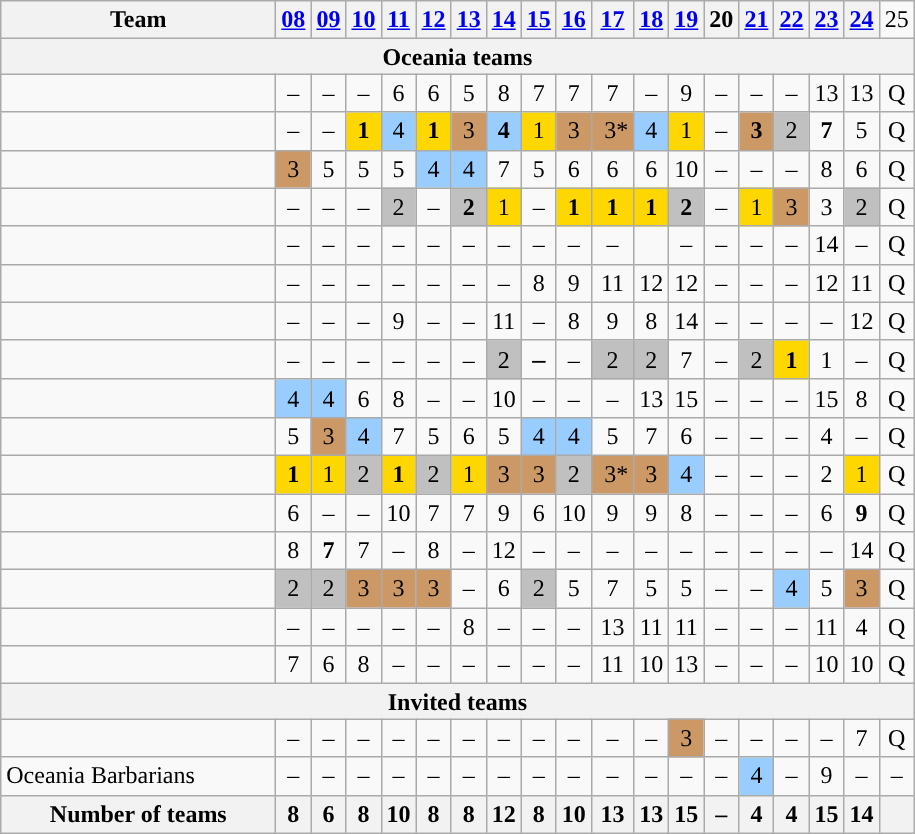<table class="wikitable" style="text-align:center;">
<tr>
<th style="width:11em;">Team</th>
<th><a href='#'>08</a></th>
<th><a href='#'>09</a></th>
<th><a href='#'>10</a></th>
<th><a href='#'>11</a></th>
<th><a href='#'>12</a></th>
<th><a href='#'>13</a></th>
<th><a href='#'>14</a></th>
<th><a href='#'>15</a></th>
<th><a href='#'>16</a></th>
<th><a href='#'>17</a></th>
<th><a href='#'>18</a></th>
<th><a href='#'>19</a></th>
<th>20</th>
<th><a href='#'>21</a></th>
<th><a href='#'>22</a></th>
<th><a href='#'>23</a></th>
<th><a href='#'>24</a></th>
<td>25</td>
</tr>
<tr>
<th colspan=100% style="text-align:center; line-height:1;">Oceania teams</th>
</tr>
<tr>
<td align=left></td>
<td> –</td>
<td> –</td>
<td> –</td>
<td> 6</td>
<td> 6</td>
<td> 5</td>
<td> 8</td>
<td> 7</td>
<td> 7</td>
<td> 7</td>
<td> –</td>
<td> 9</td>
<td> –</td>
<td>–</td>
<td> –</td>
<td>13</td>
<td> 13</td>
<td>Q</td>
</tr>
<tr>
<td align=left></td>
<td> –</td>
<td> –</td>
<td style="background-color:#ffd700; font-weight:bold;">1</td>
<td style="background-color:#9acdff;">4</td>
<td style="background-color:#ffd700; font-weight:bold;">1</td>
<td style="background-color:#cc9966;">3</td>
<td style="background-color:#9acdff; font-weight:bold;">4</td>
<td style="background-color:#ffd700;">1</td>
<td style="background-color:#cc9966;">3</td>
<td style="background-color:#cc9966;padding-left:0.5em;">3*</td>
<td style="background-color:#9acdff;">4</td>
<td style="background-color:#ffd700;">1</td>
<td> –</td>
<td style="background-color:#cc9966; font-weight:bold;">3</td>
<td style="background-color:#c0c0c0;">2</td>
<td><strong>7</strong></td>
<td>5</td>
<td>Q</td>
</tr>
<tr>
<td align=left></td>
<td style="background-color:#cc9966;">3</td>
<td> 5</td>
<td> 5</td>
<td> 5</td>
<td style="background-color:#9acdff;">4</td>
<td style="background-color:#9acdff;">4</td>
<td> 7</td>
<td> 5</td>
<td> 6</td>
<td>  6</td>
<td>  6</td>
<td> 10</td>
<td> –</td>
<td>–</td>
<td> –</td>
<td>8</td>
<td>6</td>
<td>Q</td>
</tr>
<tr>
<td align=left></td>
<td> –</td>
<td> –</td>
<td> –</td>
<td style="background-color:#c0c0c0;">2</td>
<td> –</td>
<td style="background-color:#c0c0c0; font-weight:bold;">2</td>
<td style="background-color:#ffd700;">1</td>
<td> –</td>
<td style="background-color:#ffd700; font-weight:bold;">1</td>
<td style="background-color:#ffd700; font-weight:bold;">1</td>
<td style="background-color:#ffd700; font-weight:bold;">1</td>
<td style="background-color:#c0c0c0; font-weight:bold;">2</td>
<td> –</td>
<td style="background-color:#ffd700;">1</td>
<td style="background-color:#cc9966;">3</td>
<td>3</td>
<td style="background-color:#c0c0c0;">2</td>
<td>Q</td>
</tr>
<tr>
<td align=left></td>
<td> –</td>
<td> –</td>
<td> –</td>
<td> –</td>
<td> –</td>
<td> –</td>
<td> –</td>
<td> –</td>
<td> –</td>
<td> –</td>
<td></td>
<td> –</td>
<td> –</td>
<td>–</td>
<td> –</td>
<td>14</td>
<td> –</td>
<td>Q</td>
</tr>
<tr>
<td align=left></td>
<td> –</td>
<td> –</td>
<td> –</td>
<td> –</td>
<td> –</td>
<td> –</td>
<td> –</td>
<td> 8</td>
<td> 9</td>
<td> 11</td>
<td> 12</td>
<td> 12</td>
<td> –</td>
<td>–</td>
<td> –</td>
<td>12</td>
<td> 11</td>
<td>Q</td>
</tr>
<tr>
<td align=left></td>
<td> –</td>
<td> –</td>
<td> –</td>
<td> 9</td>
<td> –</td>
<td> –</td>
<td> 11</td>
<td> –</td>
<td> 8</td>
<td> 9</td>
<td> 8</td>
<td> 14</td>
<td> –</td>
<td>–</td>
<td> –</td>
<td>–</td>
<td> 12</td>
<td>Q</td>
</tr>
<tr>
<td align=left></td>
<td> –</td>
<td> –</td>
<td> –</td>
<td> –</td>
<td> –</td>
<td> –</td>
<td style="background-color:#c0c0c0;">2</td>
<td style="font-size:110%;font-weight:bold;padding:2px;">–</td>
<td> –</td>
<td style="background-color:#c0c0c0;">2</td>
<td style="background-color:#c0c0c0;">2</td>
<td> 7</td>
<td> –</td>
<td style="background-color:#c0c0c0;">2</td>
<td style="background-color:#ffd700; font-weight:bold;">1</td>
<td>1</td>
<td> –</td>
<td>Q</td>
</tr>
<tr>
<td align=left></td>
<td style="background-color:#9acdff;">4</td>
<td style="background-color:#9acdff;">4</td>
<td> 6</td>
<td> 8</td>
<td> –</td>
<td> –</td>
<td> 10</td>
<td> –</td>
<td> –</td>
<td> –</td>
<td> 13</td>
<td> 15</td>
<td> –</td>
<td>–</td>
<td> –</td>
<td>15</td>
<td> 8</td>
<td>Q</td>
</tr>
<tr>
<td align=left></td>
<td> 5</td>
<td style="background-color:#cc9966;">3</td>
<td style="background-color:#9acdff;">4</td>
<td> 7</td>
<td> 5</td>
<td> 6</td>
<td> 5</td>
<td style="background-color:#9acdff;">4</td>
<td style="background-color:#9acdff;">4</td>
<td> 5</td>
<td> 7</td>
<td> 6</td>
<td> –</td>
<td>–</td>
<td> –</td>
<td>4</td>
<td> –</td>
<td>Q</td>
</tr>
<tr>
<td align=left></td>
<td style="background-color:#ffd700; font-weight:bold;">1</td>
<td style="background-color:#ffd700;">1</td>
<td style="background-color:#c0c0c0;">2</td>
<td style="background-color:#ffd700; font-weight:bold;">1</td>
<td style="background-color:#c0c0c0;">2</td>
<td style="background-color:#ffd700;">1</td>
<td style="background-color:#cc9966;">3</td>
<td style="background-color:#cc9966;">3</td>
<td style="background-color:#c0c0c0;">2</td>
<td style="background-color:#cc9966;padding-left:0.5em;">3*</td>
<td style="background-color:#cc9966;">3</td>
<td style="background-color:#9acdff;">4</td>
<td> –</td>
<td>–</td>
<td> –</td>
<td>2</td>
<td style="background-color:#ffd700">1</td>
<td>Q</td>
</tr>
<tr>
<td align=left></td>
<td> 6</td>
<td> –</td>
<td> –</td>
<td> 10</td>
<td> 7</td>
<td> 7</td>
<td> 9</td>
<td> 6</td>
<td> 10</td>
<td> 9</td>
<td> 9</td>
<td> 8</td>
<td> –</td>
<td>–</td>
<td> –</td>
<td>6</td>
<td><strong>9</strong></td>
<td>Q</td>
</tr>
<tr>
<td align=left></td>
<td> 8</td>
<td><strong>7</strong></td>
<td> 7</td>
<td> –</td>
<td> 8</td>
<td> –</td>
<td> 12</td>
<td> –</td>
<td> –</td>
<td> –</td>
<td> –</td>
<td> –</td>
<td> –</td>
<td>–</td>
<td> –</td>
<td>–</td>
<td>14</td>
<td>Q</td>
</tr>
<tr>
<td align=left></td>
<td style="background-color:#c0c0c0;">2</td>
<td style="background-color:#c0c0c0;">2</td>
<td style="background-color:#cc9966;">3</td>
<td style="background-color:#cc9966;">3</td>
<td style="background-color:#cc9966;">3</td>
<td> –</td>
<td> 6</td>
<td style="background-color:#c0c0c0;">2</td>
<td> 5</td>
<td> 7</td>
<td> 5</td>
<td> 5</td>
<td> –</td>
<td> –</td>
<td style="background-color:#9acdff;">4</td>
<td>5</td>
<td style="background-color:#cc9966;"> 3</td>
<td> Q</td>
</tr>
<tr>
<td align=left></td>
<td> –</td>
<td> –</td>
<td> –</td>
<td> –</td>
<td> –</td>
<td> 8</td>
<td> –</td>
<td> –</td>
<td> –</td>
<td> 13</td>
<td> 11</td>
<td> 11</td>
<td> –</td>
<td>–</td>
<td> –</td>
<td>11</td>
<td> 4</td>
<td>Q</td>
</tr>
<tr>
<td align=left></td>
<td> 7</td>
<td> 6</td>
<td> 8</td>
<td> –</td>
<td> –</td>
<td> –</td>
<td> –</td>
<td> –</td>
<td> –</td>
<td> 11</td>
<td> 10</td>
<td> 13</td>
<td> –</td>
<td>–</td>
<td> –</td>
<td>10</td>
<td> 10</td>
<td>Q</td>
</tr>
<tr>
<th colspan=100% style="text-align:center; line-height:1;">Invited teams</th>
</tr>
<tr>
<td align=left></td>
<td> –</td>
<td> –</td>
<td> –</td>
<td> –</td>
<td> –</td>
<td> –</td>
<td> –</td>
<td> –</td>
<td> –</td>
<td> –</td>
<td> –</td>
<td style="background-color:#cc9966;">3</td>
<td> –</td>
<td>–</td>
<td> –</td>
<td>–</td>
<td> 7</td>
<td>Q</td>
</tr>
<tr>
<td align=left>Oceania Barbarians</td>
<td> –</td>
<td> –</td>
<td> –</td>
<td> –</td>
<td> –</td>
<td> –</td>
<td> –</td>
<td> –</td>
<td> –</td>
<td> –</td>
<td> –</td>
<td> –</td>
<td> –</td>
<td style="background-color:#9acdff;">4</td>
<td> –</td>
<td>9</td>
<td> –</td>
<td> –</td>
</tr>
<tr>
<th>Number of teams</th>
<th>8</th>
<th>6</th>
<th> 8</th>
<th>10</th>
<th> 8</th>
<th>8</th>
<th>12</th>
<th> 8</th>
<th>10</th>
<th> 13</th>
<th>13</th>
<th>15</th>
<th>–</th>
<th> 4</th>
<th> 4</th>
<th>15</th>
<th>14</th>
<th></th>
</tr>
</table>
